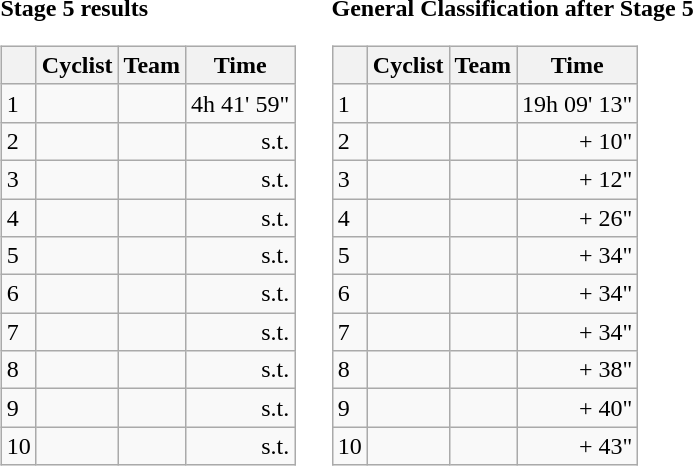<table>
<tr>
<td><strong>Stage 5 results</strong><br><table class="wikitable">
<tr>
<th></th>
<th>Cyclist</th>
<th>Team</th>
<th>Time</th>
</tr>
<tr>
<td>1</td>
<td> </td>
<td></td>
<td style="text-align:right;">4h 41' 59"</td>
</tr>
<tr>
<td>2</td>
<td></td>
<td></td>
<td style="text-align:right;">s.t.</td>
</tr>
<tr>
<td>3</td>
<td></td>
<td></td>
<td style="text-align:right;">s.t.</td>
</tr>
<tr>
<td>4</td>
<td></td>
<td></td>
<td style="text-align:right;">s.t.</td>
</tr>
<tr>
<td>5</td>
<td></td>
<td></td>
<td style="text-align:right;">s.t.</td>
</tr>
<tr>
<td>6</td>
<td></td>
<td></td>
<td style="text-align:right;">s.t.</td>
</tr>
<tr>
<td>7</td>
<td></td>
<td></td>
<td style="text-align:right;">s.t.</td>
</tr>
<tr>
<td>8</td>
<td></td>
<td></td>
<td style="text-align:right;">s.t.</td>
</tr>
<tr>
<td>9</td>
<td></td>
<td></td>
<td style="text-align:right;">s.t.</td>
</tr>
<tr>
<td>10</td>
<td></td>
<td></td>
<td style="text-align:right;">s.t.</td>
</tr>
</table>
</td>
<td></td>
<td><strong>General Classification after Stage 5</strong><br><table class="wikitable">
<tr>
<th></th>
<th>Cyclist</th>
<th>Team</th>
<th>Time</th>
</tr>
<tr>
<td>1</td>
<td> </td>
<td></td>
<td style="text-align:right;">19h 09' 13"</td>
</tr>
<tr>
<td>2</td>
<td></td>
<td></td>
<td style="text-align:right;">+ 10"</td>
</tr>
<tr>
<td>3</td>
<td></td>
<td></td>
<td style="text-align:right;">+ 12"</td>
</tr>
<tr>
<td>4</td>
<td></td>
<td></td>
<td style="text-align:right;">+ 26"</td>
</tr>
<tr>
<td>5</td>
<td></td>
<td></td>
<td style="text-align:right;">+ 34"</td>
</tr>
<tr>
<td>6</td>
<td></td>
<td></td>
<td style="text-align:right;">+ 34"</td>
</tr>
<tr>
<td>7</td>
<td></td>
<td></td>
<td style="text-align:right;">+ 34"</td>
</tr>
<tr>
<td>8</td>
<td></td>
<td></td>
<td style="text-align:right;">+ 38"</td>
</tr>
<tr>
<td>9</td>
<td></td>
<td></td>
<td style="text-align:right;">+ 40"</td>
</tr>
<tr>
<td>10</td>
<td></td>
<td></td>
<td style="text-align:right;">+ 43"</td>
</tr>
</table>
</td>
</tr>
</table>
